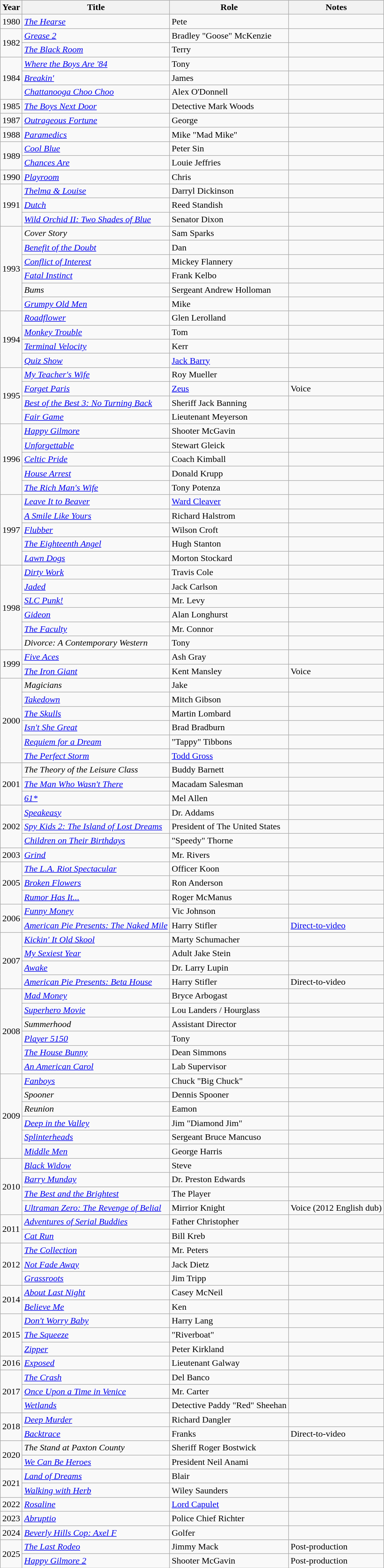<table class="wikitable sortable">
<tr>
<th>Year</th>
<th>Title</th>
<th>Role</th>
<th class="unsortable">Notes</th>
</tr>
<tr>
<td>1980</td>
<td><em><a href='#'>The Hearse</a></em></td>
<td>Pete</td>
<td></td>
</tr>
<tr>
<td Rowspan="2">1982</td>
<td><em><a href='#'>Grease 2</a></em></td>
<td>Bradley "Goose" McKenzie</td>
<td></td>
</tr>
<tr>
<td><em><a href='#'>The Black Room</a></em></td>
<td>Terry</td>
<td></td>
</tr>
<tr>
<td Rowspan="3">1984</td>
<td><em><a href='#'>Where the Boys Are '84</a></em></td>
<td>Tony</td>
<td></td>
</tr>
<tr>
<td><em><a href='#'>Breakin'</a></em></td>
<td>James</td>
<td></td>
</tr>
<tr>
<td><em><a href='#'>Chattanooga Choo Choo</a></em></td>
<td>Alex O'Donnell</td>
<td></td>
</tr>
<tr>
<td>1985</td>
<td><em><a href='#'>The Boys Next Door</a></em></td>
<td>Detective Mark Woods</td>
<td></td>
</tr>
<tr>
<td>1987</td>
<td><em><a href='#'>Outrageous Fortune</a></em></td>
<td>George</td>
<td></td>
</tr>
<tr>
<td>1988</td>
<td><em><a href='#'>Paramedics</a></em></td>
<td>Mike "Mad Mike"</td>
<td></td>
</tr>
<tr>
<td Rowspan="2">1989</td>
<td><em><a href='#'>Cool Blue</a></em></td>
<td>Peter Sin</td>
<td></td>
</tr>
<tr>
<td><em><a href='#'>Chances Are</a></em></td>
<td>Louie Jeffries</td>
<td></td>
</tr>
<tr>
<td>1990</td>
<td><em><a href='#'>Playroom</a></em></td>
<td>Chris</td>
<td></td>
</tr>
<tr>
<td Rowspan="3">1991</td>
<td><em><a href='#'>Thelma & Louise</a></em></td>
<td>Darryl Dickinson</td>
<td></td>
</tr>
<tr>
<td><em><a href='#'>Dutch</a></em></td>
<td>Reed Standish</td>
<td></td>
</tr>
<tr>
<td><em><a href='#'>Wild Orchid II: Two Shades of Blue</a></em></td>
<td>Senator Dixon</td>
<td></td>
</tr>
<tr>
<td Rowspan="6">1993</td>
<td><em>Cover Story</em></td>
<td>Sam Sparks</td>
<td></td>
</tr>
<tr>
<td><em><a href='#'>Benefit of the Doubt</a></em></td>
<td>Dan</td>
<td></td>
</tr>
<tr>
<td><em><a href='#'>Conflict of Interest</a></em></td>
<td>Mickey Flannery</td>
<td></td>
</tr>
<tr>
<td><em><a href='#'>Fatal Instinct</a></em></td>
<td>Frank Kelbo</td>
<td></td>
</tr>
<tr>
<td><em>Bums</em></td>
<td>Sergeant Andrew Holloman</td>
<td></td>
</tr>
<tr>
<td><em><a href='#'>Grumpy Old Men</a></em></td>
<td>Mike</td>
<td></td>
</tr>
<tr>
<td Rowspan="4">1994</td>
<td><em><a href='#'>Roadflower</a></em></td>
<td>Glen Lerolland</td>
<td></td>
</tr>
<tr>
<td><em><a href='#'>Monkey Trouble</a></em></td>
<td>Tom</td>
<td></td>
</tr>
<tr>
<td><em><a href='#'>Terminal Velocity</a></em></td>
<td>Kerr</td>
<td></td>
</tr>
<tr>
<td><em><a href='#'>Quiz Show</a></em></td>
<td><a href='#'>Jack Barry</a></td>
<td></td>
</tr>
<tr>
<td Rowspan="4">1995</td>
<td><em><a href='#'>My Teacher's Wife</a></em></td>
<td>Roy Mueller</td>
<td></td>
</tr>
<tr>
<td><em><a href='#'>Forget Paris</a></em></td>
<td><a href='#'>Zeus</a></td>
<td>Voice</td>
</tr>
<tr>
<td><em><a href='#'>Best of the Best 3: No Turning Back</a></em></td>
<td>Sheriff Jack Banning</td>
<td></td>
</tr>
<tr>
<td><em><a href='#'>Fair Game</a></em></td>
<td>Lieutenant Meyerson</td>
</tr>
<tr>
<td Rowspan="5">1996</td>
<td><em><a href='#'>Happy Gilmore</a></em></td>
<td>Shooter McGavin</td>
<td></td>
</tr>
<tr>
<td><em><a href='#'>Unforgettable</a></em></td>
<td>Stewart Gleick</td>
<td></td>
</tr>
<tr>
<td><em><a href='#'>Celtic Pride</a></em></td>
<td>Coach Kimball</td>
<td></td>
</tr>
<tr>
<td><em><a href='#'>House Arrest</a></em></td>
<td>Donald Krupp</td>
<td></td>
</tr>
<tr>
<td><em><a href='#'>The Rich Man's Wife</a></em></td>
<td>Tony Potenza</td>
<td></td>
</tr>
<tr>
<td Rowspan="5">1997</td>
<td><em><a href='#'>Leave It to Beaver</a></em></td>
<td><a href='#'>Ward Cleaver</a></td>
<td></td>
</tr>
<tr>
<td><em><a href='#'>A Smile Like Yours</a></em></td>
<td>Richard Halstrom</td>
<td></td>
</tr>
<tr>
<td><em><a href='#'>Flubber</a></em></td>
<td>Wilson Croft</td>
<td></td>
</tr>
<tr>
<td><em><a href='#'>The Eighteenth Angel</a></em></td>
<td>Hugh Stanton</td>
<td></td>
</tr>
<tr>
<td><em><a href='#'>Lawn Dogs</a></em></td>
<td>Morton Stockard</td>
<td></td>
</tr>
<tr>
<td Rowspan="6">1998</td>
<td><em><a href='#'>Dirty Work</a></em></td>
<td>Travis Cole</td>
<td></td>
</tr>
<tr>
<td><em><a href='#'>Jaded</a></em></td>
<td>Jack Carlson</td>
<td></td>
</tr>
<tr>
<td><em><a href='#'>SLC Punk!</a></em></td>
<td>Mr. Levy</td>
<td></td>
</tr>
<tr>
<td><em><a href='#'>Gideon</a></em></td>
<td>Alan Longhurst</td>
<td></td>
</tr>
<tr>
<td><em><a href='#'>The Faculty</a></em></td>
<td>Mr. Connor</td>
<td></td>
</tr>
<tr>
<td><em>Divorce: A Contemporary Western</em></td>
<td>Tony</td>
<td></td>
</tr>
<tr>
<td Rowspan="2">1999</td>
<td><em><a href='#'>Five Aces</a></em></td>
<td>Ash Gray</td>
<td></td>
</tr>
<tr>
<td><em><a href='#'>The Iron Giant</a></em></td>
<td>Kent Mansley</td>
<td>Voice</td>
</tr>
<tr>
<td Rowspan="6">2000</td>
<td><em>Magicians</em></td>
<td>Jake</td>
<td></td>
</tr>
<tr>
<td><em><a href='#'>Takedown</a></em></td>
<td>Mitch Gibson</td>
<td></td>
</tr>
<tr>
<td><em><a href='#'>The Skulls</a></em></td>
<td>Martin Lombard</td>
<td></td>
</tr>
<tr>
<td><em><a href='#'>Isn't She Great</a></em></td>
<td>Brad Bradburn</td>
<td></td>
</tr>
<tr>
<td><em><a href='#'>Requiem for a Dream</a></em></td>
<td>"Tappy" Tibbons</td>
<td></td>
</tr>
<tr>
<td><em><a href='#'>The Perfect Storm</a></em></td>
<td><a href='#'>Todd Gross</a></td>
<td></td>
</tr>
<tr>
<td rowspan="3">2001</td>
<td><em>The Theory of the Leisure Class</em></td>
<td>Buddy Barnett</td>
<td></td>
</tr>
<tr>
<td><em><a href='#'>The Man Who Wasn't There</a></em></td>
<td>Macadam Salesman</td>
<td></td>
</tr>
<tr>
<td><em><a href='#'>61*</a></em></td>
<td>Mel Allen</td>
<td></td>
</tr>
<tr>
<td Rowspan="3">2002</td>
<td><em><a href='#'>Speakeasy</a></em></td>
<td>Dr. Addams</td>
<td></td>
</tr>
<tr>
<td><em><a href='#'>Spy Kids 2: The Island of Lost Dreams</a></em></td>
<td>President of The United States</td>
<td></td>
</tr>
<tr>
<td><em><a href='#'>Children on Their Birthdays</a></em></td>
<td>"Speedy" Thorne</td>
<td></td>
</tr>
<tr>
<td>2003</td>
<td><em><a href='#'>Grind</a></em></td>
<td>Mr. Rivers</td>
<td></td>
</tr>
<tr>
<td Rowspan="3">2005</td>
<td><em><a href='#'>The L.A. Riot Spectacular</a></em></td>
<td>Officer Koon</td>
<td></td>
</tr>
<tr>
<td><em><a href='#'>Broken Flowers</a></em></td>
<td>Ron Anderson</td>
<td></td>
</tr>
<tr>
<td><em><a href='#'>Rumor Has It...</a></em></td>
<td>Roger McManus</td>
<td></td>
</tr>
<tr>
<td Rowspan= "2">2006</td>
<td><em><a href='#'>Funny Money</a></em></td>
<td>Vic Johnson</td>
<td></td>
</tr>
<tr>
<td><em><a href='#'>American Pie Presents: The Naked Mile</a></em></td>
<td>Harry Stifler</td>
<td><a href='#'>Direct-to-video</a></td>
</tr>
<tr>
<td Rowspan= "4">2007</td>
<td><em><a href='#'>Kickin' It Old Skool</a></em></td>
<td>Marty Schumacher</td>
<td></td>
</tr>
<tr>
<td><em><a href='#'>My Sexiest Year</a></em></td>
<td>Adult Jake Stein</td>
<td></td>
</tr>
<tr>
<td><em><a href='#'>Awake</a></em></td>
<td>Dr. Larry Lupin</td>
<td></td>
</tr>
<tr>
<td><em><a href='#'>American Pie Presents: Beta House</a></em></td>
<td>Harry Stifler</td>
<td>Direct-to-video</td>
</tr>
<tr>
<td Rowspan= "6">2008</td>
<td><em><a href='#'>Mad Money</a></em></td>
<td>Bryce Arbogast</td>
<td></td>
</tr>
<tr>
<td><em><a href='#'>Superhero Movie</a></em></td>
<td>Lou Landers / Hourglass</td>
<td></td>
</tr>
<tr>
<td><em>Summerhood</em></td>
<td>Assistant Director</td>
<td></td>
</tr>
<tr>
<td><em><a href='#'>Player 5150</a></em></td>
<td>Tony</td>
<td></td>
</tr>
<tr>
<td><em><a href='#'>The House Bunny</a></em></td>
<td>Dean Simmons</td>
<td></td>
</tr>
<tr>
<td><em><a href='#'>An American Carol</a></em></td>
<td>Lab Supervisor</td>
<td></td>
</tr>
<tr>
<td Rowspan= "6">2009</td>
<td><em><a href='#'>Fanboys</a></em></td>
<td>Chuck "Big Chuck"</td>
<td></td>
</tr>
<tr>
<td><em>Spooner</em></td>
<td>Dennis Spooner</td>
<td></td>
</tr>
<tr>
<td><em>Reunion</em></td>
<td>Eamon</td>
<td></td>
</tr>
<tr>
<td><em><a href='#'>Deep in the Valley</a></em></td>
<td>Jim "Diamond Jim"</td>
<td></td>
</tr>
<tr>
<td><em><a href='#'>Splinterheads</a></em></td>
<td>Sergeant Bruce Mancuso</td>
<td></td>
</tr>
<tr>
<td><em><a href='#'>Middle Men</a></em></td>
<td>George Harris</td>
<td></td>
</tr>
<tr>
<td Rowspan="4">2010</td>
<td><em><a href='#'>Black Widow</a></em></td>
<td>Steve</td>
<td></td>
</tr>
<tr>
<td><em><a href='#'>Barry Munday</a></em></td>
<td>Dr. Preston Edwards</td>
<td></td>
</tr>
<tr>
<td><em><a href='#'>The Best and the Brightest</a></em></td>
<td>The Player</td>
<td></td>
</tr>
<tr>
<td><em><a href='#'>Ultraman Zero: The Revenge of Belial</a></em></td>
<td>Mirrior Knight</td>
<td>Voice (2012 English dub)</td>
</tr>
<tr>
<td Rowspan="2">2011</td>
<td><em><a href='#'>Adventures of Serial Buddies</a></em></td>
<td>Father Christopher</td>
<td></td>
</tr>
<tr>
<td><em><a href='#'>Cat Run</a></em></td>
<td>Bill Kreb</td>
<td></td>
</tr>
<tr>
<td Rowspan="3">2012</td>
<td><em><a href='#'>The Collection</a></em></td>
<td>Mr. Peters</td>
<td></td>
</tr>
<tr>
<td><em><a href='#'>Not Fade Away</a></em></td>
<td>Jack Dietz</td>
<td></td>
</tr>
<tr>
<td><em><a href='#'>Grassroots</a></em></td>
<td>Jim Tripp</td>
<td></td>
</tr>
<tr>
<td Rowspan="2">2014</td>
<td><em><a href='#'>About Last Night</a></em></td>
<td>Casey McNeil</td>
<td></td>
</tr>
<tr>
<td><em><a href='#'>Believe Me</a></em></td>
<td>Ken</td>
<td></td>
</tr>
<tr>
<td Rowspan="3">2015</td>
<td><em><a href='#'>Don't Worry Baby</a></em></td>
<td>Harry Lang</td>
<td></td>
</tr>
<tr>
<td><em><a href='#'>The Squeeze</a></em></td>
<td>"Riverboat"</td>
<td></td>
</tr>
<tr>
<td><em><a href='#'>Zipper</a></em></td>
<td>Peter Kirkland</td>
<td></td>
</tr>
<tr>
<td>2016</td>
<td><em><a href='#'>Exposed</a></em></td>
<td>Lieutenant Galway</td>
<td></td>
</tr>
<tr>
<td Rowspan="3">2017</td>
<td><em><a href='#'>The Crash</a></em></td>
<td>Del Banco</td>
<td></td>
</tr>
<tr>
<td><em><a href='#'>Once Upon a Time in Venice</a></em></td>
<td>Mr. Carter</td>
<td></td>
</tr>
<tr>
<td><em><a href='#'>Wetlands</a></em></td>
<td>Detective Paddy "Red" Sheehan</td>
<td></td>
</tr>
<tr>
<td Rowspan="2">2018</td>
<td><em><a href='#'>Deep Murder</a></em></td>
<td>Richard Dangler</td>
<td></td>
</tr>
<tr>
<td><em><a href='#'>Backtrace</a></em></td>
<td>Franks</td>
<td>Direct-to-video</td>
</tr>
<tr>
<td Rowspan="2">2020</td>
<td><em>The Stand at Paxton County</em></td>
<td>Sheriff Roger Bostwick</td>
<td></td>
</tr>
<tr>
<td><em><a href='#'>We Can Be Heroes</a></em></td>
<td>President Neil Anami</td>
<td></td>
</tr>
<tr>
<td rowspan=2>2021</td>
<td><em><a href='#'>Land of Dreams</a></em></td>
<td>Blair</td>
<td></td>
</tr>
<tr>
<td><em><a href='#'>Walking with Herb</a></em></td>
<td>Wiley Saunders</td>
<td></td>
</tr>
<tr>
<td>2022</td>
<td><em><a href='#'>Rosaline</a></em></td>
<td><a href='#'>Lord Capulet</a></td>
<td></td>
</tr>
<tr>
<td>2023</td>
<td><em><a href='#'>Abruptio</a></em></td>
<td>Police Chief Richter</td>
<td></td>
</tr>
<tr>
<td>2024</td>
<td><em><a href='#'>Beverly Hills Cop: Axel F</a></em></td>
<td>Golfer</td>
<td></td>
</tr>
<tr>
<td rowspan="2">2025</td>
<td><em><a href='#'>The Last Rodeo</a></em></td>
<td>Jimmy Mack</td>
<td>Post-production</td>
</tr>
<tr>
<td><em><a href='#'>Happy Gilmore 2</a></em></td>
<td>Shooter McGavin</td>
<td>Post-production</td>
</tr>
</table>
